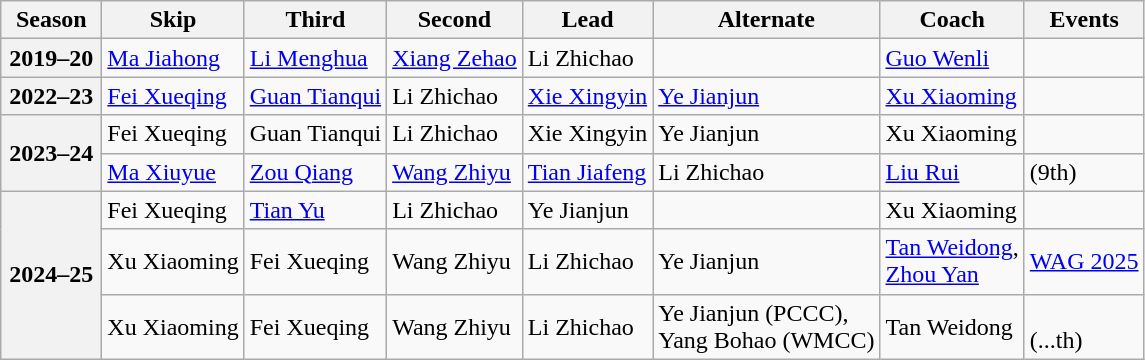<table class="wikitable">
<tr>
<th scope="col" width=60>Season</th>
<th scope="col">Skip</th>
<th scope="col">Third</th>
<th scope="col">Second</th>
<th scope="col">Lead</th>
<th scope="col">Alternate</th>
<th scope="col">Coach</th>
<th scope="col">Events</th>
</tr>
<tr>
<th scope="row">2019–20</th>
<td><a href='#'>Ma Jiahong</a></td>
<td><a href='#'>Li Menghua</a></td>
<td><a href='#'>Xiang Zehao</a></td>
<td>Li Zhichao</td>
<td></td>
<td><a href='#'>Guo Wenli</a></td>
<td></td>
</tr>
<tr>
<th scope="row">2022–23</th>
<td><a href='#'>Fei Xueqing</a></td>
<td><a href='#'>Guan Tianqui</a></td>
<td>Li Zhichao</td>
<td><a href='#'>Xie Xingyin</a></td>
<td><a href='#'>Ye Jianjun</a></td>
<td><a href='#'>Xu Xiaoming</a></td>
<td> </td>
</tr>
<tr>
<th scope="row" rowspan="2">2023–24</th>
<td>Fei Xueqing</td>
<td>Guan Tianqui</td>
<td>Li Zhichao</td>
<td>Xie Xingyin</td>
<td>Ye Jianjun</td>
<td>Xu Xiaoming</td>
<td></td>
</tr>
<tr>
<td><a href='#'>Ma Xiuyue</a></td>
<td><a href='#'>Zou Qiang</a></td>
<td><a href='#'>Wang Zhiyu</a></td>
<td><a href='#'>Tian Jiafeng</a></td>
<td>Li Zhichao</td>
<td><a href='#'>Liu Rui</a></td>
<td> (9th)</td>
</tr>
<tr>
<th scope="row" rowspan="3">2024–25</th>
<td>Fei Xueqing</td>
<td><a href='#'>Tian Yu</a></td>
<td>Li Zhichao</td>
<td>Ye Jianjun</td>
<td></td>
<td>Xu Xiaoming</td>
<td></td>
</tr>
<tr>
<td>Xu Xiaoming</td>
<td>Fei Xueqing</td>
<td>Wang Zhiyu</td>
<td>Li Zhichao</td>
<td>Ye Jianjun</td>
<td><a href='#'>Tan Weidong</a>,<br><a href='#'>Zhou Yan</a></td>
<td><a href='#'>WAG 2025</a> </td>
</tr>
<tr>
<td>Xu Xiaoming</td>
<td>Fei Xueqing</td>
<td>Wang Zhiyu</td>
<td>Li Zhichao</td>
<td>Ye Jianjun (PCCC),<br>Yang Bohao (WMCC)</td>
<td>Tan Weidong</td>
<td> <br> (...th)</td>
</tr>
</table>
